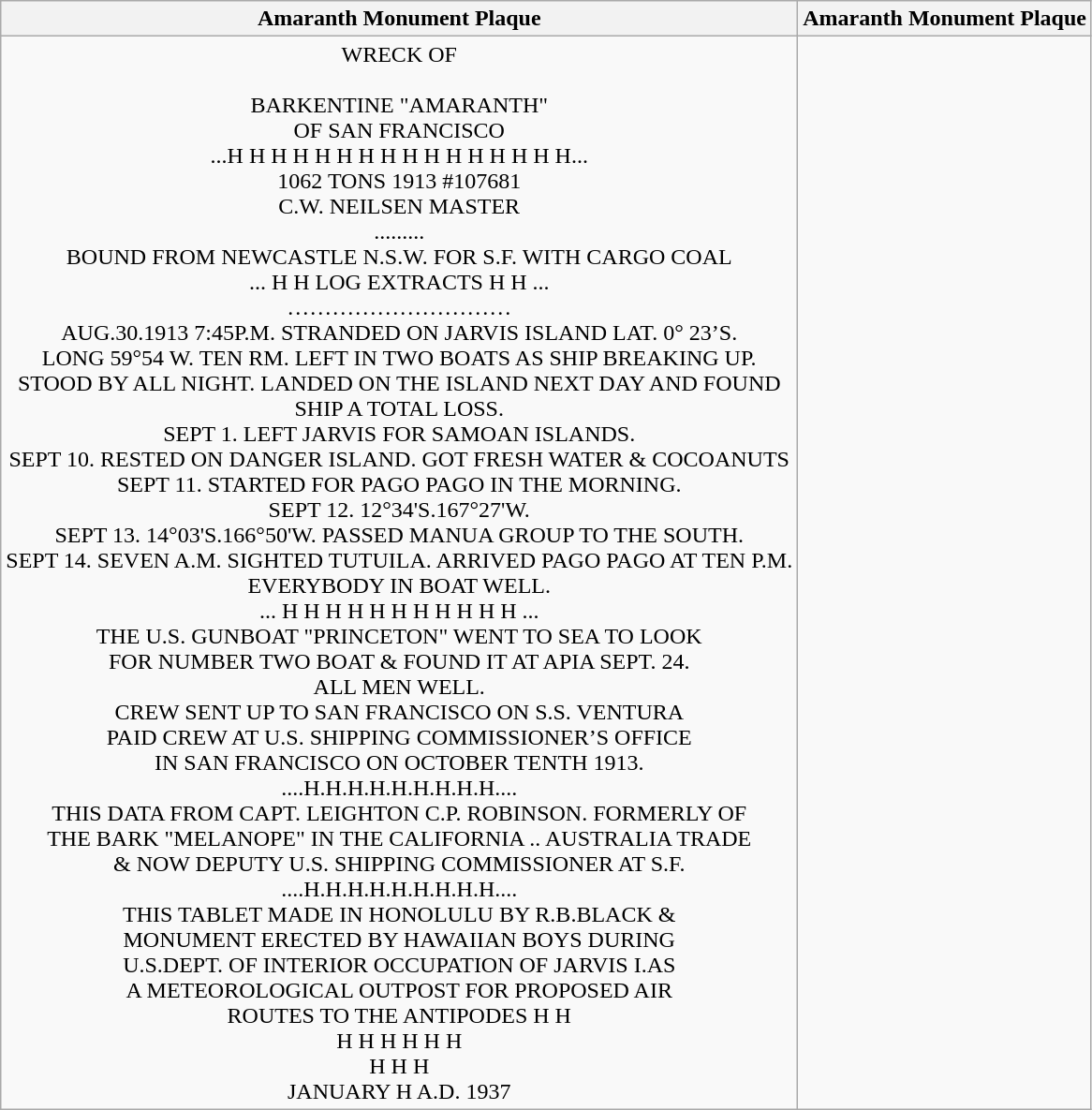<table class="wikitable" style="text-align: center;">
<tr>
<th>Amaranth Monument Plaque</th>
<th>Amaranth Monument Plaque</th>
</tr>
<tr>
<td>WRECK OF<br><br>BARKENTINE "AMARANTH"<br>
OF SAN FRANCISCO<br>
...H H H H H H H H H H H H H H H H...<br>
1062 TONS            1913             #107681<br>
C.W. NEILSEN    MASTER<br>
.........<br>
BOUND FROM NEWCASTLE N.S.W. FOR S.F. WITH CARGO COAL<br>... H H LOG EXTRACTS H H ...<br>
…………………………<br>
AUG.30.1913 7:45P.M. STRANDED ON JARVIS ISLAND LAT. 0° 23’S.<br>
LONG 59°54 W. TEN RM. LEFT IN TWO BOATS AS SHIP BREAKING UP.<br>
STOOD BY ALL NIGHT. LANDED ON THE ISLAND NEXT DAY AND FOUND<br>
SHIP A TOTAL LOSS.<br>SEPT 1. LEFT JARVIS FOR SAMOAN ISLANDS.<br>
SEPT 10. RESTED ON DANGER ISLAND. GOT FRESH WATER & COCOANUTS<br>
SEPT 11. STARTED FOR PAGO PAGO IN THE MORNING.<br>
SEPT 12. 12°34'S.167°27'W.<br>SEPT 13. 14°03'S.166°50'W.  PASSED MANUA GROUP TO THE SOUTH.<br>
SEPT 14. SEVEN A.M. SIGHTED TUTUILA. ARRIVED PAGO PAGO AT TEN P.M.<br>
EVERYBODY IN BOAT WELL.<br>... H H H H H H H H H H H ...<br>
THE U.S. GUNBOAT "PRINCETON" WENT TO SEA TO LOOK<br>
FOR NUMBER TWO BOAT & FOUND IT AT APIA SEPT. 24.<br>
ALL MEN WELL.<br>
CREW SENT UP TO SAN FRANCISCO ON S.S. VENTURA<br>
PAID CREW AT U.S. SHIPPING COMMISSIONER’S OFFICE<br>
IN SAN FRANCISCO ON OCTOBER TENTH 1913.<br>
....H.H.H.H.H.H.H.H.H....<br>THIS  DATA FROM  CAPT. LEIGHTON  C.P. ROBINSON. FORMERLY  OF<br>
THE BARK "MELANOPE"  IN  THE  CALIFORNIA .. AUSTRALIA  TRADE<br>
&  NOW  DEPUTY U.S. SHIPPING  COMMISSIONER AT S.F.<br>
....H.H.H.H.H.H.H.H.H....<br>THIS  TABLET MADE IN HONOLULU BY R.B.BLACK &<br>
MONUMENT  ERECTED BY  HAWAIIAN BOYS DURING<br>
U.S.DEPT. OF INTERIOR OCCUPATION OF JARVIS I.AS<br>
A  METEOROLOGICAL  OUTPOST  FOR  PROPOSED  AIR<br>
ROUTES  TO  THE  ANTIPODES H H<br>
H H H H H H<br>
H H H<br>
JANUARY              H              A.D. 1937<br></td>
<td></td>
</tr>
</table>
